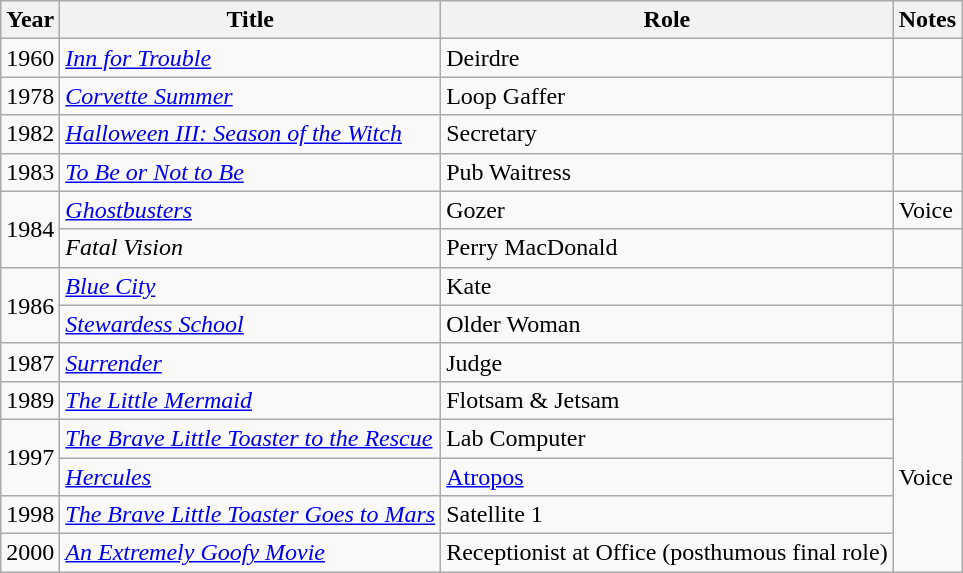<table class="wikitable sortable">
<tr>
<th>Year</th>
<th>Title</th>
<th>Role</th>
<th>Notes</th>
</tr>
<tr 1957 Hancocks Half Hour There's an airfield at the bottom of my garden>
<td>1960</td>
<td><em><a href='#'>Inn for Trouble</a></em></td>
<td>Deirdre</td>
<td></td>
</tr>
<tr>
<td>1978</td>
<td><em><a href='#'>Corvette Summer</a></em></td>
<td>Loop Gaffer</td>
<td></td>
</tr>
<tr>
<td>1982</td>
<td><em><a href='#'>Halloween III: Season of the Witch</a></em></td>
<td>Secretary</td>
<td></td>
</tr>
<tr>
<td>1983</td>
<td><em><a href='#'>To Be or Not to Be</a></em></td>
<td>Pub Waitress</td>
<td></td>
</tr>
<tr>
<td rowspan="2">1984</td>
<td><em><a href='#'>Ghostbusters</a></em></td>
<td>Gozer</td>
<td>Voice</td>
</tr>
<tr>
<td><em>Fatal Vision</em></td>
<td>Perry MacDonald</td>
<td></td>
</tr>
<tr>
<td rowspan="2">1986</td>
<td><em><a href='#'>Blue City</a></em></td>
<td>Kate</td>
<td></td>
</tr>
<tr>
<td><em><a href='#'>Stewardess School</a></em></td>
<td>Older Woman</td>
<td></td>
</tr>
<tr>
<td>1987</td>
<td><em><a href='#'>Surrender</a></em></td>
<td>Judge</td>
<td></td>
</tr>
<tr>
<td>1989</td>
<td><em><a href='#'>The Little Mermaid</a></em></td>
<td>Flotsam & Jetsam</td>
<td rowspan="5">Voice</td>
</tr>
<tr>
<td rowspan="2">1997</td>
<td><em><a href='#'>The Brave Little Toaster to the Rescue</a></em></td>
<td>Lab Computer</td>
</tr>
<tr>
<td><em><a href='#'>Hercules</a></em></td>
<td><a href='#'>Atropos</a></td>
</tr>
<tr>
<td>1998</td>
<td><em><a href='#'>The Brave Little Toaster Goes to Mars</a></em></td>
<td>Satellite 1</td>
</tr>
<tr>
<td>2000</td>
<td><em><a href='#'>An Extremely Goofy Movie</a></em></td>
<td>Receptionist at Office (posthumous final role)</td>
</tr>
</table>
